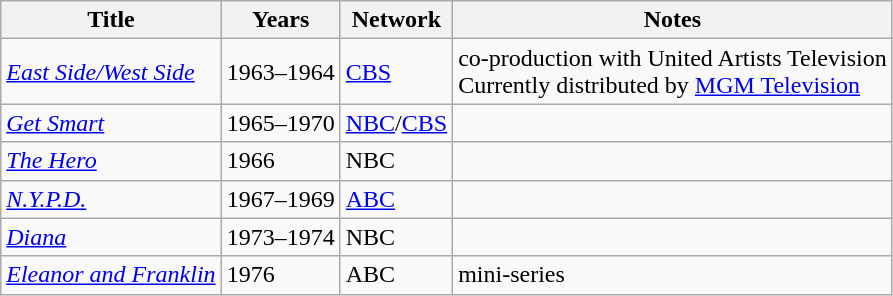<table class="wikitable sortable">
<tr>
<th>Title</th>
<th>Years</th>
<th>Network</th>
<th>Notes</th>
</tr>
<tr>
<td><em><a href='#'>East Side/West Side</a></em></td>
<td>1963–1964</td>
<td><a href='#'>CBS</a></td>
<td>co-production with United Artists Television<br>Currently distributed by <a href='#'>MGM Television</a></td>
</tr>
<tr>
<td><em><a href='#'>Get Smart</a></em></td>
<td>1965–1970</td>
<td><a href='#'>NBC</a>/<a href='#'>CBS</a></td>
<td></td>
</tr>
<tr>
<td><em><a href='#'>The Hero</a></em></td>
<td>1966</td>
<td>NBC</td>
<td></td>
</tr>
<tr>
<td><em><a href='#'>N.Y.P.D.</a></em></td>
<td>1967–1969</td>
<td><a href='#'>ABC</a></td>
<td></td>
</tr>
<tr>
<td><em><a href='#'>Diana</a></em></td>
<td>1973–1974</td>
<td>NBC</td>
<td></td>
</tr>
<tr>
<td><em><a href='#'>Eleanor and Franklin</a></em></td>
<td>1976</td>
<td>ABC</td>
<td>mini-series</td>
</tr>
</table>
